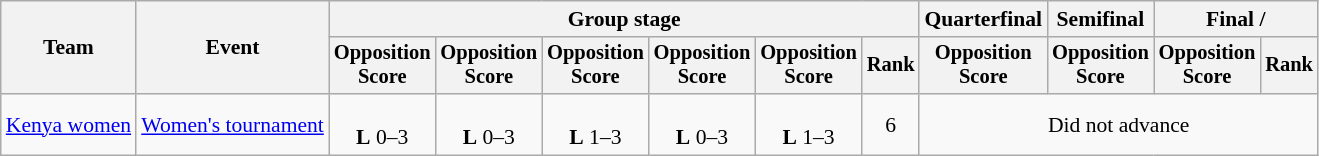<table class=wikitable style="font-size:90%; text-align:center">
<tr>
<th rowspan=2>Team</th>
<th rowspan=2>Event</th>
<th colspan=6>Group stage</th>
<th>Quarterfinal</th>
<th>Semifinal</th>
<th colspan=2>Final / </th>
</tr>
<tr style=font-size:95%>
<th>Opposition<br>Score</th>
<th>Opposition<br>Score</th>
<th>Opposition<br>Score</th>
<th>Opposition<br>Score</th>
<th>Opposition<br>Score</th>
<th>Rank</th>
<th>Opposition<br>Score</th>
<th>Opposition<br>Score</th>
<th>Opposition<br>Score</th>
<th>Rank</th>
</tr>
<tr>
<td align=left><a href='#'>Kenya women</a></td>
<td align=left><a href='#'>Women's tournament</a></td>
<td><br><strong>L</strong> 0–3</td>
<td><br><strong>L</strong> 0–3</td>
<td><br><strong>L</strong> 1–3</td>
<td><br><strong>L</strong> 0–3</td>
<td><br><strong>L</strong> 1–3</td>
<td>6</td>
<td colspan=4>Did not advance</td>
</tr>
</table>
